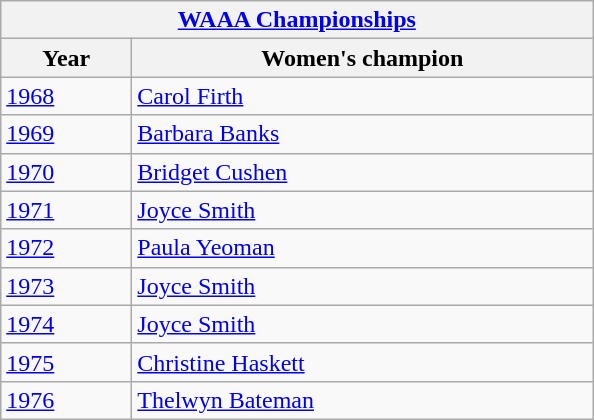<table class="wikitable">
<tr>
<th colspan="2"><a href='#'>WAAA Championships</a><br></th>
</tr>
<tr>
<th width=80>Year</th>
<th width=300>Women's champion</th>
</tr>
<tr>
<td><a href='#'>1968</a></td>
<td><a href='#'>Carol Firth</a></td>
</tr>
<tr>
<td><a href='#'>1969</a></td>
<td><a href='#'>Barbara Banks</a></td>
</tr>
<tr>
<td><a href='#'>1970</a></td>
<td><a href='#'>Bridget Cushen</a></td>
</tr>
<tr>
<td><a href='#'>1971</a></td>
<td><a href='#'>Joyce Smith</a></td>
</tr>
<tr>
<td><a href='#'>1972</a></td>
<td><a href='#'>Paula Yeoman</a></td>
</tr>
<tr>
<td><a href='#'>1973</a></td>
<td><a href='#'>Joyce Smith</a></td>
</tr>
<tr>
<td><a href='#'>1974</a></td>
<td><a href='#'>Joyce Smith</a></td>
</tr>
<tr>
<td><a href='#'>1975</a></td>
<td><a href='#'>Christine Haskett</a></td>
</tr>
<tr>
<td><a href='#'>1976</a></td>
<td><a href='#'>Thelwyn Bateman</a></td>
</tr>
</table>
